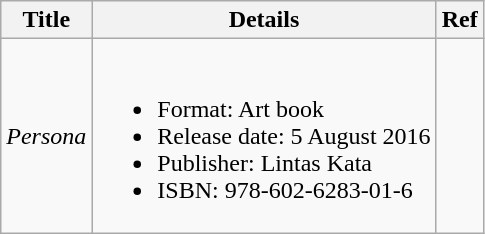<table class="wikitable">
<tr>
<th>Title</th>
<th>Details</th>
<th>Ref</th>
</tr>
<tr>
<td><em>Persona</em></td>
<td><br><ul><li>Format: Art book</li><li>Release date: 5 August 2016</li><li>Publisher: Lintas Kata</li><li>ISBN: 978-602-6283-01-6</li></ul></td>
<td></td>
</tr>
</table>
